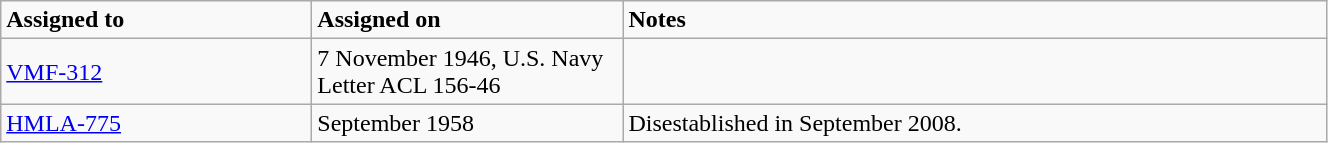<table class="wikitable" style="width: 70%;">
<tr>
<td style="width: 200px;"><strong>Assigned to</strong></td>
<td style="width: 200px;"><strong>Assigned on</strong></td>
<td><strong>Notes</strong></td>
</tr>
<tr>
<td><a href='#'>VMF-312</a></td>
<td>7 November 1946, U.S. Navy Letter ACL 156-46</td>
<td></td>
</tr>
<tr>
<td><a href='#'>HMLA-775</a></td>
<td>September 1958</td>
<td>Disestablished in September 2008.</td>
</tr>
</table>
